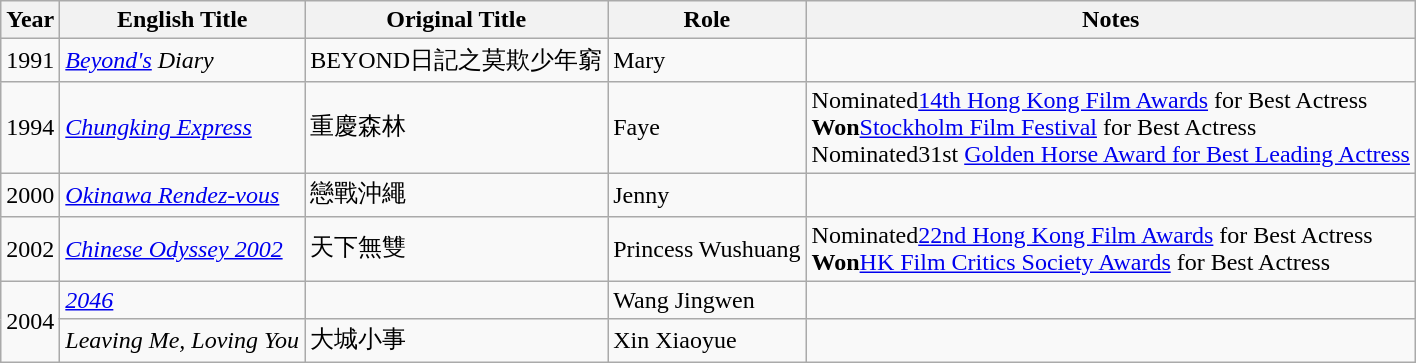<table class="wikitable">
<tr>
<th>Year</th>
<th>English Title</th>
<th>Original Title</th>
<th>Role</th>
<th>Notes</th>
</tr>
<tr>
<td>1991</td>
<td><em><a href='#'>Beyond's</a> Diary</em></td>
<td>BEYOND日記之莫欺少年窮</td>
<td>Mary</td>
<td></td>
</tr>
<tr>
<td>1994</td>
<td><em><a href='#'>Chungking Express</a></em></td>
<td>重慶森林</td>
<td>Faye</td>
<td>Nominated<a href='#'>14th Hong Kong Film Awards</a> for Best Actress <br> <strong>Won</strong><a href='#'>Stockholm Film Festival</a> for Best Actress <br> Nominated31st <a href='#'>Golden Horse Award for Best Leading Actress</a></td>
</tr>
<tr>
<td>2000</td>
<td><em><a href='#'>Okinawa Rendez-vous</a></em></td>
<td>戀戰沖繩</td>
<td>Jenny</td>
<td></td>
</tr>
<tr>
<td>2002</td>
<td><em><a href='#'>Chinese Odyssey 2002</a></em></td>
<td>天下無雙</td>
<td>Princess Wushuang</td>
<td>Nominated<a href='#'>22nd Hong Kong Film Awards</a> for Best Actress <br> <strong>Won</strong><a href='#'>HK Film Critics Society Awards</a> for Best Actress</td>
</tr>
<tr>
<td rowspan=2>2004</td>
<td><em><a href='#'>2046</a></em></td>
<td></td>
<td>Wang Jingwen</td>
<td></td>
</tr>
<tr>
<td><em>Leaving Me, Loving You</em></td>
<td>大城小事</td>
<td>Xin Xiaoyue</td>
<td></td>
</tr>
</table>
